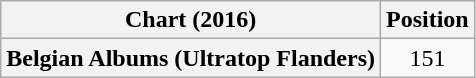<table class="wikitable sortable plainrowheaders" style="text-align:center">
<tr>
<th scope="col">Chart (2016)</th>
<th scope="col">Position</th>
</tr>
<tr>
<th scope="row">Belgian Albums (Ultratop Flanders)</th>
<td>151</td>
</tr>
</table>
